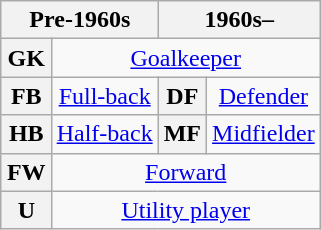<table class="wikitable plainrowheaders" style="text-align:center;margin-left:1em;float:right">
<tr>
<th colspan="2" scope="col">Pre-1960s</th>
<th colspan="2" scope="col">1960s–</th>
</tr>
<tr>
<th>GK</th>
<td colspan="3"><a href='#'>Goalkeeper</a></td>
</tr>
<tr>
<th>FB</th>
<td><a href='#'>Full-back</a></td>
<th>DF</th>
<td><a href='#'>Defender</a></td>
</tr>
<tr>
<th>HB</th>
<td><a href='#'>Half-back</a></td>
<th>MF</th>
<td><a href='#'>Midfielder</a></td>
</tr>
<tr>
<th>FW</th>
<td colspan="3"><a href='#'>Forward</a></td>
</tr>
<tr>
<th>U</th>
<td colspan="3"><a href='#'>Utility player</a></td>
</tr>
</table>
